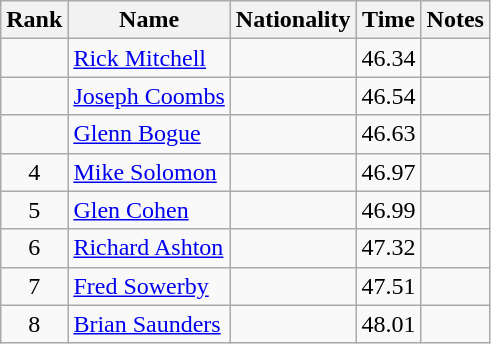<table class="wikitable sortable" style=" text-align:center">
<tr>
<th>Rank</th>
<th>Name</th>
<th>Nationality</th>
<th>Time</th>
<th>Notes</th>
</tr>
<tr>
<td></td>
<td align=left><a href='#'>Rick Mitchell</a></td>
<td align=left></td>
<td>46.34</td>
<td></td>
</tr>
<tr>
<td></td>
<td align=left><a href='#'>Joseph Coombs</a></td>
<td align=left></td>
<td>46.54</td>
<td></td>
</tr>
<tr>
<td></td>
<td align=left><a href='#'>Glenn Bogue</a></td>
<td align=left></td>
<td>46.63</td>
<td></td>
</tr>
<tr>
<td>4</td>
<td align=left><a href='#'>Mike Solomon</a></td>
<td align=left></td>
<td>46.97</td>
<td></td>
</tr>
<tr>
<td>5</td>
<td align=left><a href='#'>Glen Cohen</a></td>
<td align=left></td>
<td>46.99</td>
<td></td>
</tr>
<tr>
<td>6</td>
<td align=left><a href='#'>Richard Ashton</a></td>
<td align=left></td>
<td>47.32</td>
<td></td>
</tr>
<tr>
<td>7</td>
<td align=left><a href='#'>Fred Sowerby</a></td>
<td align=left></td>
<td>47.51</td>
<td></td>
</tr>
<tr>
<td>8</td>
<td align=left><a href='#'>Brian Saunders</a></td>
<td align=left></td>
<td>48.01</td>
<td></td>
</tr>
</table>
